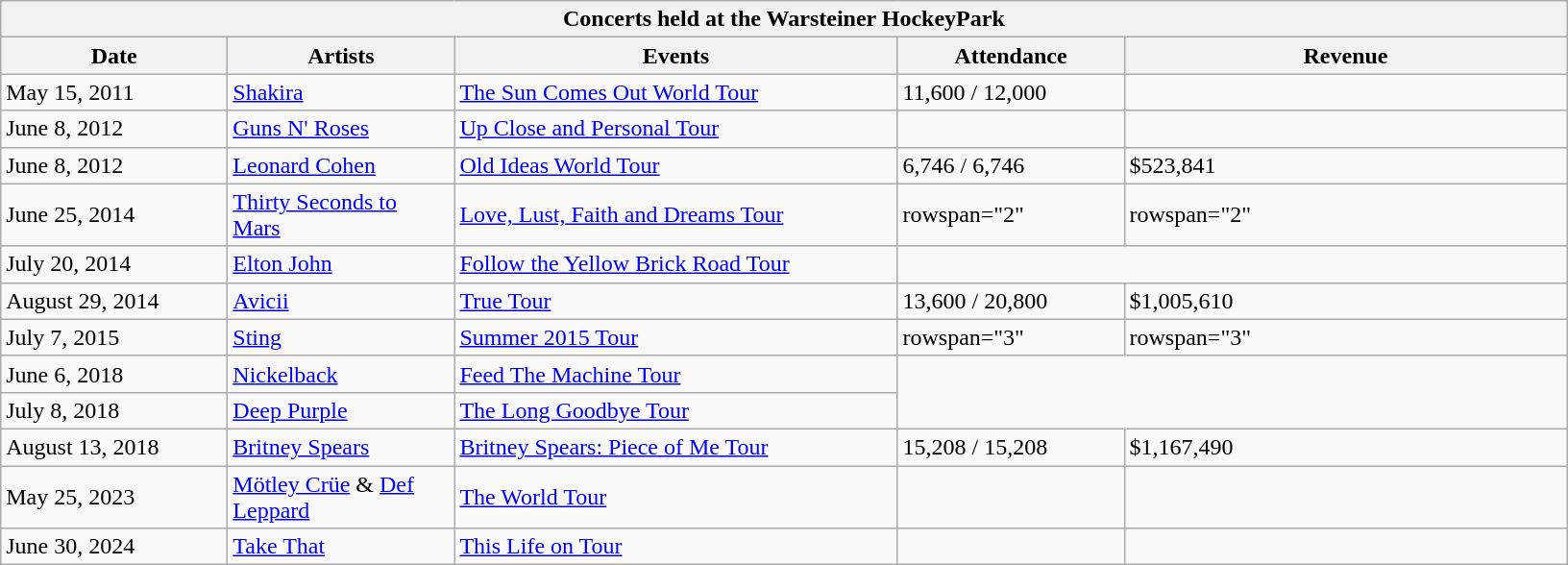<table class="wikitable collapsible collapsed">
<tr>
<th colspan="5">Concerts held at the Warsteiner HockeyPark</th>
</tr>
<tr>
<th width=150>Date</th>
<th width=150>Artists</th>
<th width=300>Events</th>
<th width=150>Attendance</th>
<th width=300>Revenue</th>
</tr>
<tr>
<td>May 15, 2011</td>
<td><a href='#'>Shakira</a></td>
<td><a href='#'>The Sun Comes Out World Tour</a></td>
<td>11,600 / 12,000</td>
<td></td>
</tr>
<tr>
<td>June 8, 2012</td>
<td><a href='#'>Guns N' Roses</a></td>
<td><a href='#'>Up Close and Personal Tour</a></td>
<td></td>
<td></td>
</tr>
<tr>
<td>June 8, 2012</td>
<td><a href='#'>Leonard Cohen</a></td>
<td><a href='#'>Old Ideas World Tour</a></td>
<td>6,746 / 6,746</td>
<td>$523,841</td>
</tr>
<tr>
<td>June 25, 2014</td>
<td><a href='#'>Thirty Seconds to Mars</a></td>
<td><a href='#'>Love, Lust, Faith and Dreams Tour</a></td>
<td>rowspan="2" </td>
<td>rowspan="2" </td>
</tr>
<tr>
<td>July 20, 2014</td>
<td><a href='#'>Elton John</a></td>
<td><a href='#'>Follow the Yellow Brick Road Tour</a></td>
</tr>
<tr>
<td>August 29, 2014</td>
<td><a href='#'>Avicii</a></td>
<td><a href='#'>True Tour</a></td>
<td>13,600 / 20,800</td>
<td>$1,005,610</td>
</tr>
<tr>
<td>July 7, 2015</td>
<td><a href='#'>Sting</a></td>
<td><a href='#'>Summer 2015 Tour</a></td>
<td>rowspan="3" </td>
<td>rowspan="3" </td>
</tr>
<tr>
<td>June 6, 2018</td>
<td><a href='#'>Nickelback</a></td>
<td><a href='#'>Feed The Machine Tour</a></td>
</tr>
<tr>
<td>July 8, 2018</td>
<td><a href='#'>Deep Purple</a></td>
<td><a href='#'>The Long Goodbye Tour</a></td>
</tr>
<tr>
<td>August 13, 2018</td>
<td><a href='#'>Britney Spears</a></td>
<td><a href='#'>Britney Spears: Piece of Me Tour</a></td>
<td>15,208 / 15,208</td>
<td>$1,167,490</td>
</tr>
<tr>
<td>May 25, 2023</td>
<td><a href='#'>Mötley Crüe</a> & <a href='#'>Def Leppard</a></td>
<td><a href='#'>The World Tour</a></td>
<td></td>
<td></td>
</tr>
<tr>
<td>June 30, 2024</td>
<td><a href='#'>Take That</a></td>
<td><a href='#'>This Life on Tour</a></td>
<td></td>
<td></td>
</tr>
</table>
